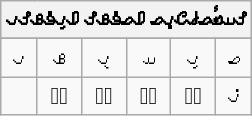<table class="wikitable">
<tr>
<th colspan=6>𐴌𐴟𐴇𐴥𐴝𐴚𐴒𐴙𐴝 𐴀𐴝𐴉𐴡𐴌 𐴀𐴞𐴉𐴡𐴌𐴢</th>
</tr>
<tr>
</tr>
<tr align=center | >
<td>𐴢</td>
<td>𐴡</td>
<td>𐴠</td>
<td>𐴟</td>
<td>𐴞</td>
<td>𐴝</td>
</tr>
<tr align=center | >
<td></td>
<td>◌𐴧</td>
<td>◌𐴦</td>
<td>◌𐴥</td>
<td>◌𐴤</td>
<td>𐴣</td>
</tr>
</table>
